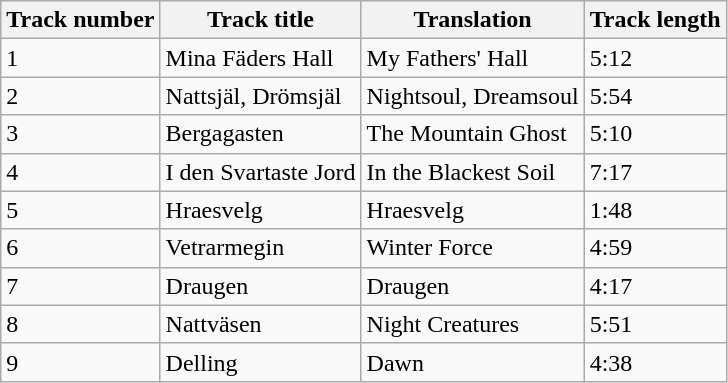<table class="wikitable">
<tr>
<th>Track number</th>
<th>Track title</th>
<th>Translation</th>
<th>Track length</th>
</tr>
<tr>
<td>1</td>
<td>Mina Fäders Hall</td>
<td>My Fathers' Hall</td>
<td>5:12</td>
</tr>
<tr>
<td>2</td>
<td>Nattsjäl, Drömsjäl</td>
<td>Nightsoul, Dreamsoul</td>
<td>5:54</td>
</tr>
<tr>
<td>3</td>
<td>Bergagasten</td>
<td>The Mountain Ghost</td>
<td>5:10</td>
</tr>
<tr>
<td>4</td>
<td>I den Svartaste Jord</td>
<td>In the Blackest Soil</td>
<td>7:17</td>
</tr>
<tr>
<td>5</td>
<td>Hraesvelg</td>
<td>Hraesvelg</td>
<td>1:48</td>
</tr>
<tr>
<td>6</td>
<td>Vetrarmegin</td>
<td>Winter Force</td>
<td>4:59</td>
</tr>
<tr>
<td>7</td>
<td>Draugen</td>
<td>Draugen</td>
<td>4:17</td>
</tr>
<tr>
<td>8</td>
<td>Nattväsen</td>
<td>Night Creatures</td>
<td>5:51</td>
</tr>
<tr>
<td>9</td>
<td>Delling</td>
<td>Dawn</td>
<td>4:38</td>
</tr>
</table>
